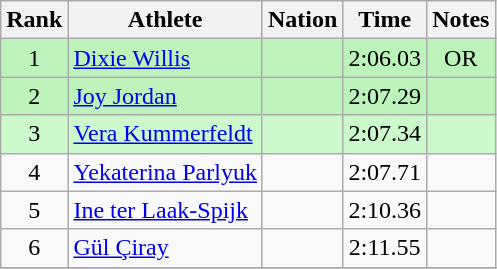<table class="wikitable sortable" style="text-align:center">
<tr>
<th>Rank</th>
<th>Athlete</th>
<th>Nation</th>
<th>Time</th>
<th>Notes</th>
</tr>
<tr bgcolor=bbf3bb>
<td>1</td>
<td align=left><a href='#'>Dixie Willis</a></td>
<td align=left></td>
<td>2:06.03</td>
<td>OR</td>
</tr>
<tr bgcolor=bbf3bb>
<td>2</td>
<td align=left><a href='#'>Joy Jordan</a></td>
<td align=left></td>
<td>2:07.29</td>
<td></td>
</tr>
<tr bgcolor=ccf9cc>
<td>3</td>
<td align=left><a href='#'>Vera Kummerfeldt</a></td>
<td align=left></td>
<td>2:07.34</td>
<td></td>
</tr>
<tr>
<td>4</td>
<td align=left><a href='#'>Yekaterina Parlyuk</a></td>
<td align=left></td>
<td>2:07.71</td>
<td></td>
</tr>
<tr>
<td>5</td>
<td align=left><a href='#'>Ine ter Laak-Spijk</a></td>
<td align=left></td>
<td>2:10.36</td>
<td></td>
</tr>
<tr>
<td>6</td>
<td align=left><a href='#'>Gül Çiray</a></td>
<td align=left></td>
<td>2:11.55</td>
<td></td>
</tr>
<tr>
</tr>
</table>
